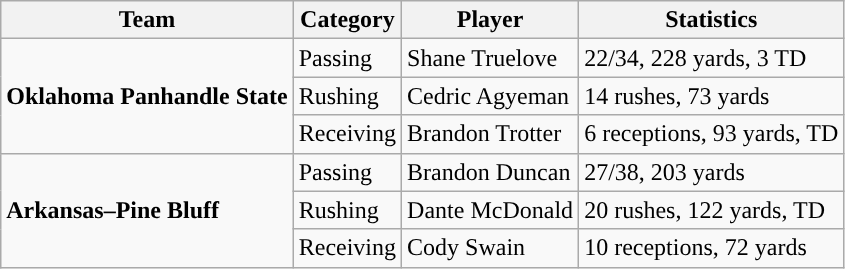<table class="wikitable" style="float: left;">
<tr>
<th>Team</th>
<th>Category</th>
<th>Player</th>
<th>Statistics</th>
</tr>
<tr>
<td rowspan=3><strong>Oklahoma Panhandle State</strong></td>
<td>Passing</td>
<td>Shane Truelove</td>
<td>22/34, 228 yards, 3 TD</td>
</tr>
<tr>
<td>Rushing</td>
<td>Cedric Agyeman</td>
<td>14 rushes, 73 yards</td>
</tr>
<tr>
<td>Receiving</td>
<td>Brandon Trotter</td>
<td>6 receptions, 93 yards, TD</td>
</tr>
<tr>
<td rowspan=3><strong>Arkansas–Pine Bluff</strong></td>
<td>Passing</td>
<td>Brandon Duncan</td>
<td>27/38, 203 yards</td>
</tr>
<tr>
<td>Rushing</td>
<td>Dante McDonald</td>
<td>20 rushes, 122 yards, TD</td>
</tr>
<tr>
<td>Receiving</td>
<td>Cody Swain</td>
<td>10 receptions, 72 yards</td>
</tr>
</table>
